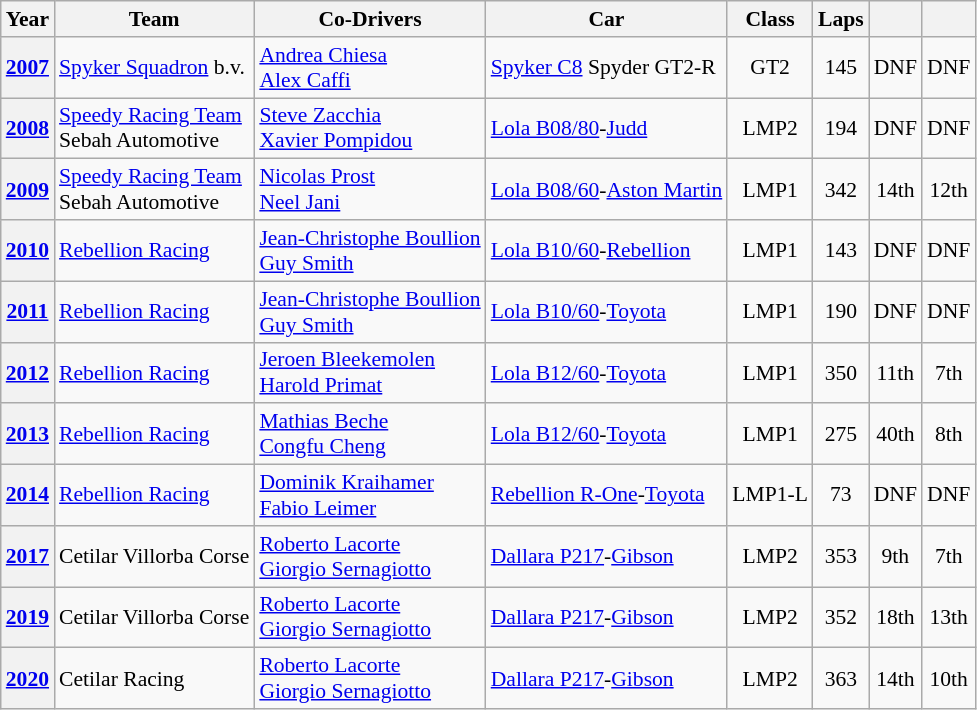<table class="wikitable" style="text-align:center; font-size:90%">
<tr>
<th>Year</th>
<th>Team</th>
<th>Co-Drivers</th>
<th>Car</th>
<th>Class</th>
<th>Laps</th>
<th></th>
<th></th>
</tr>
<tr>
<th><a href='#'>2007</a></th>
<td align="left"> <a href='#'>Spyker Squadron</a> b.v.</td>
<td align="left"> <a href='#'>Andrea Chiesa</a><br> <a href='#'>Alex Caffi</a></td>
<td align="left"><a href='#'>Spyker C8</a> Spyder GT2-R</td>
<td>GT2</td>
<td>145</td>
<td>DNF</td>
<td>DNF</td>
</tr>
<tr>
<th><a href='#'>2008</a></th>
<td align="left"> <a href='#'>Speedy Racing Team</a><br> Sebah Automotive</td>
<td align="left"> <a href='#'>Steve Zacchia</a><br> <a href='#'>Xavier Pompidou</a></td>
<td align="left"><a href='#'>Lola B08/80</a>-<a href='#'>Judd</a></td>
<td>LMP2</td>
<td>194</td>
<td>DNF</td>
<td>DNF</td>
</tr>
<tr>
<th><a href='#'>2009</a></th>
<td align="left"> <a href='#'>Speedy Racing Team</a><br> Sebah Automotive</td>
<td align="left"> <a href='#'>Nicolas Prost</a><br> <a href='#'>Neel Jani</a></td>
<td align="left"><a href='#'>Lola B08/60</a>-<a href='#'>Aston Martin</a></td>
<td>LMP1</td>
<td>342</td>
<td>14th</td>
<td>12th</td>
</tr>
<tr>
<th><a href='#'>2010</a></th>
<td align="left"> <a href='#'>Rebellion Racing</a></td>
<td align="left"> <a href='#'>Jean-Christophe Boullion</a><br> <a href='#'>Guy Smith</a></td>
<td align="left"><a href='#'>Lola B10/60</a>-<a href='#'>Rebellion</a></td>
<td>LMP1</td>
<td>143</td>
<td>DNF</td>
<td>DNF</td>
</tr>
<tr>
<th><a href='#'>2011</a></th>
<td align="left"> <a href='#'>Rebellion Racing</a></td>
<td align="left"> <a href='#'>Jean-Christophe Boullion</a><br> <a href='#'>Guy Smith</a></td>
<td align="left"><a href='#'>Lola B10/60</a>-<a href='#'>Toyota</a></td>
<td>LMP1</td>
<td>190</td>
<td>DNF</td>
<td>DNF</td>
</tr>
<tr>
<th><a href='#'>2012</a></th>
<td align="left"> <a href='#'>Rebellion Racing</a></td>
<td align="left"> <a href='#'>Jeroen Bleekemolen</a><br> <a href='#'>Harold Primat</a></td>
<td align="left"><a href='#'>Lola B12/60</a>-<a href='#'>Toyota</a></td>
<td>LMP1</td>
<td>350</td>
<td>11th</td>
<td>7th</td>
</tr>
<tr>
<th><a href='#'>2013</a></th>
<td align="left"> <a href='#'>Rebellion Racing</a></td>
<td align="left"> <a href='#'>Mathias Beche</a><br> <a href='#'>Congfu Cheng</a></td>
<td align="left"><a href='#'>Lola B12/60</a>-<a href='#'>Toyota</a></td>
<td>LMP1</td>
<td>275</td>
<td>40th</td>
<td>8th</td>
</tr>
<tr>
<th><a href='#'>2014</a></th>
<td align="left"> <a href='#'>Rebellion Racing</a></td>
<td align="left"> <a href='#'>Dominik Kraihamer</a><br> <a href='#'>Fabio Leimer</a></td>
<td align="left"><a href='#'>Rebellion R-One</a>-<a href='#'>Toyota</a></td>
<td>LMP1-L</td>
<td>73</td>
<td>DNF</td>
<td>DNF</td>
</tr>
<tr>
<th><a href='#'>2017</a></th>
<td align="left"> Cetilar Villorba Corse</td>
<td align="left"> <a href='#'>Roberto Lacorte</a><br> <a href='#'>Giorgio Sernagiotto</a></td>
<td align="left"><a href='#'>Dallara P217</a>-<a href='#'>Gibson</a></td>
<td>LMP2</td>
<td>353</td>
<td>9th</td>
<td>7th</td>
</tr>
<tr>
<th><a href='#'>2019</a></th>
<td align="left"> Cetilar Villorba Corse</td>
<td align="left"> <a href='#'>Roberto Lacorte</a><br> <a href='#'>Giorgio Sernagiotto</a></td>
<td align="left"><a href='#'>Dallara P217</a>-<a href='#'>Gibson</a></td>
<td>LMP2</td>
<td>352</td>
<td>18th</td>
<td>13th</td>
</tr>
<tr>
<th><a href='#'>2020</a></th>
<td align="left"> Cetilar Racing</td>
<td align="left"> <a href='#'>Roberto Lacorte</a><br> <a href='#'>Giorgio Sernagiotto</a></td>
<td align="left"><a href='#'>Dallara P217</a>-<a href='#'>Gibson</a></td>
<td>LMP2</td>
<td>363</td>
<td>14th</td>
<td>10th</td>
</tr>
</table>
